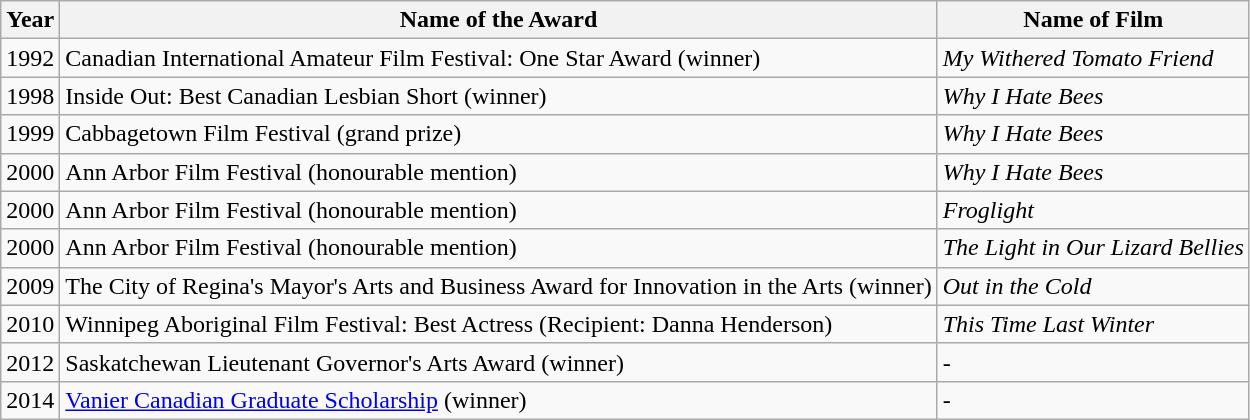<table class="wikitable">
<tr>
<th>Year</th>
<th>Name of the Award</th>
<th>Name of Film</th>
</tr>
<tr>
<td>1992</td>
<td>Canadian International Amateur Film Festival: One Star Award (winner)</td>
<td><em>My Withered Tomato Friend</em></td>
</tr>
<tr>
<td>1998</td>
<td>Inside Out: Best Canadian Lesbian Short (winner)</td>
<td><em>Why I Hate Bees</em></td>
</tr>
<tr>
<td>1999</td>
<td>Cabbagetown Film Festival (grand prize)</td>
<td><em>Why I Hate Bees</em></td>
</tr>
<tr>
<td>2000</td>
<td>Ann Arbor Film Festival (honourable mention)</td>
<td><em>Why I Hate Bees</em></td>
</tr>
<tr>
<td>2000</td>
<td>Ann Arbor Film Festival (honourable mention)</td>
<td><em>Froglight</em></td>
</tr>
<tr>
<td>2000</td>
<td>Ann Arbor Film Festival (honourable mention)</td>
<td><em>The Light in Our Lizard Bellies</em></td>
</tr>
<tr>
<td>2009</td>
<td>The City of Regina's Mayor's Arts and Business Award for Innovation in the Arts (winner)</td>
<td><em>Out in the Cold</em></td>
</tr>
<tr>
<td>2010</td>
<td>Winnipeg Aboriginal Film Festival: Best Actress (Recipient: Danna Henderson)</td>
<td><em>This Time Last Winter</em></td>
</tr>
<tr>
<td>2012</td>
<td>Saskatchewan Lieutenant Governor's Arts Award (winner)</td>
<td>-</td>
</tr>
<tr>
<td>2014</td>
<td><a href='#'>Vanier Canadian Graduate Scholarship</a> (winner)</td>
<td>-</td>
</tr>
</table>
